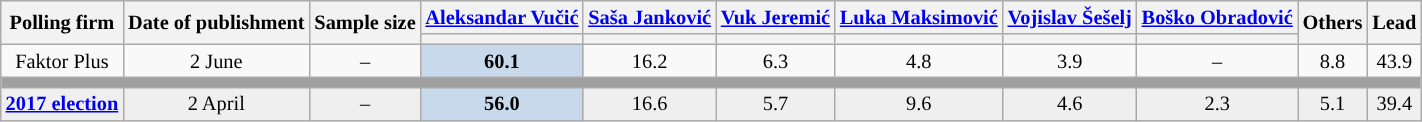<table class="wikitable" style="text-align:center; font-size:85%; line-height:16px; margin-bottom:0">
<tr>
<th rowspan="2">Polling firm</th>
<th rowspan="2">Date of publishment</th>
<th rowspan="2">Sample size</th>
<th><a href='#'>Aleksandar Vučić</a></th>
<th><a href='#'>Saša Janković</a></th>
<th><a href='#'>Vuk Jeremić</a></th>
<th><a href='#'>Luka Maksimović</a></th>
<th><a href='#'>Vojislav Šešelj</a></th>
<th><a href='#'>Boško Obradović</a></th>
<th rowspan="2">Others</th>
<th rowspan="2">Lead</th>
</tr>
<tr>
<th style="background:"></th>
<th style="background:"></th>
<th style="background:"></th>
<th style="background:"></th>
<th style="background:"></th>
<th style="background:"></th>
</tr>
<tr>
<td>Faktor Plus</td>
<td>2 June</td>
<td>–</td>
<td style="background:#C8D9EC"><strong>60.1</strong></td>
<td>16.2</td>
<td>6.3</td>
<td>4.8</td>
<td>3.9</td>
<td>–</td>
<td>8.8</td>
<td style="background:">43.9</td>
</tr>
<tr>
<td colspan="11" style="background:#A0A0A0"></td>
</tr>
<tr style="background:#EFEFEF">
<td><strong><a href='#'>2017 election</a></strong></td>
<td>2 April</td>
<td>–</td>
<td style="background:#C8D9EC"><strong>56.0</strong></td>
<td>16.6</td>
<td>5.7</td>
<td>9.6</td>
<td>4.6</td>
<td>2.3</td>
<td>5.1</td>
<td style="background:">39.4</td>
</tr>
</table>
